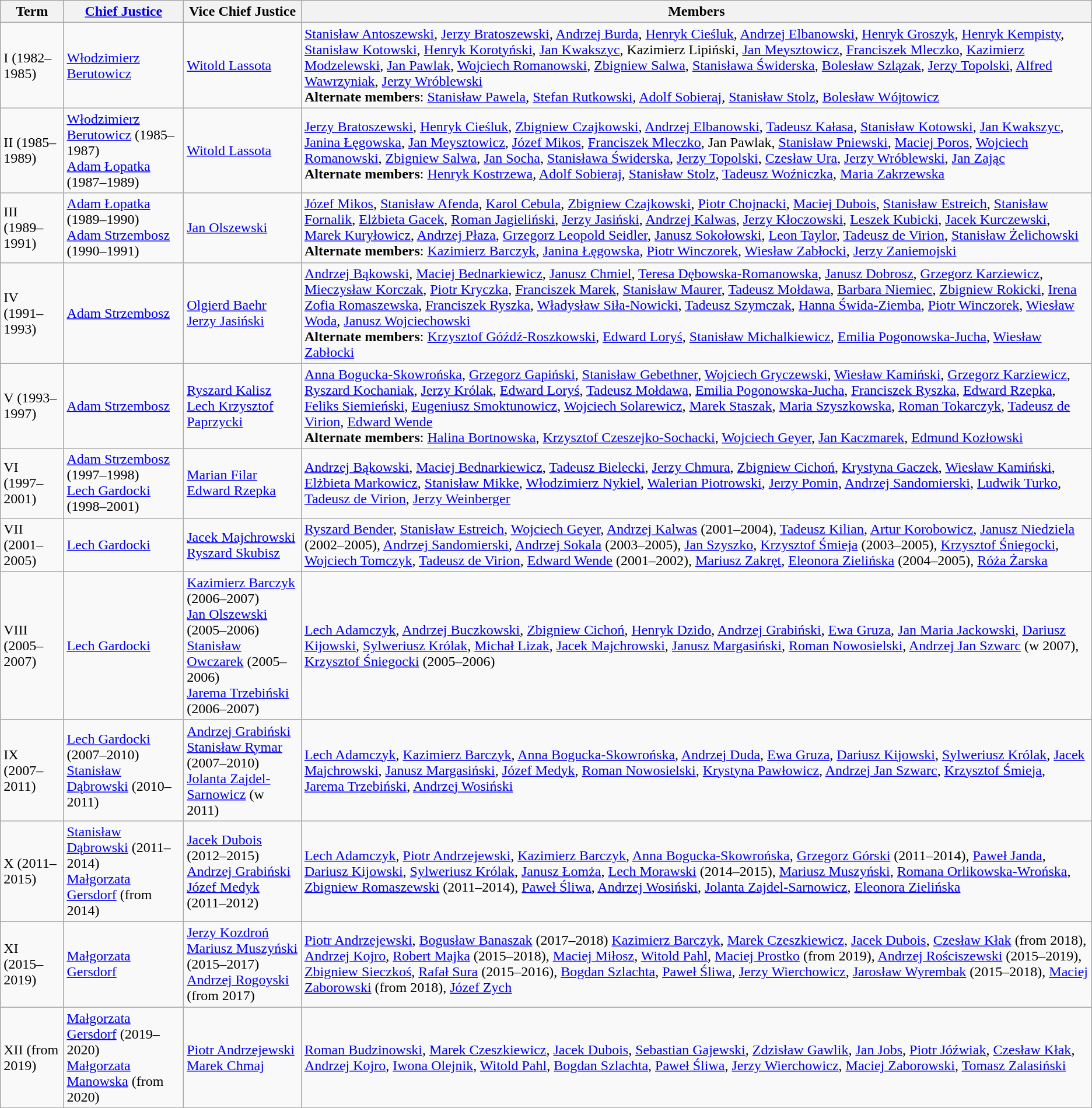<table class="wikitable">
<tr>
<th>Term</th>
<th><a href='#'>Chief Justice</a></th>
<th>Vice Chief Justice</th>
<th>Members</th>
</tr>
<tr>
<td>I (1982–1985)</td>
<td><a href='#'>Włodzimierz Berutowicz</a></td>
<td><a href='#'>Witold Lassota</a></td>
<td><a href='#'>Stanisław Antoszewski</a>, <a href='#'>Jerzy Bratoszewski</a>, <a href='#'>Andrzej Burda</a>, <a href='#'>Henryk Cieśluk</a>, <a href='#'>Andrzej Elbanowski</a>, <a href='#'>Henryk Groszyk</a>, <a href='#'>Henryk Kempisty</a>, <a href='#'>Stanisław Kotowski</a>, <a href='#'>Henryk Korotyński</a>, <a href='#'>Jan Kwakszyc</a>, Kazimierz Lipiński, <a href='#'>Jan Meysztowicz</a>, <a href='#'>Franciszek Mleczko</a>, <a href='#'>Kazimierz Modzelewski</a>, <a href='#'>Jan Pawlak</a>, <a href='#'>Wojciech Romanowski</a>, <a href='#'>Zbigniew Salwa</a>, <a href='#'>Stanisława Świderska</a>, <a href='#'>Bolesław Szlązak</a>, <a href='#'>Jerzy Topolski</a>, <a href='#'>Alfred Wawrzyniak</a>, <a href='#'>Jerzy Wróblewski</a><br><strong>Alternate members</strong>: <a href='#'>Stanisław Pawela</a>, <a href='#'>Stefan Rutkowski</a>, <a href='#'>Adolf Sobieraj</a>, <a href='#'>Stanisław Stolz</a>, <a href='#'>Bolesław Wójtowicz</a></td>
</tr>
<tr>
<td>II (1985–1989)</td>
<td><a href='#'>Włodzimierz Berutowicz</a> (1985–1987)<br><a href='#'>Adam Łopatka</a> (1987–1989)</td>
<td><a href='#'>Witold Lassota</a></td>
<td><a href='#'>Jerzy Bratoszewski</a>, <a href='#'>Henryk Cieśluk</a>, <a href='#'>Zbigniew Czajkowski</a>, <a href='#'>Andrzej Elbanowski</a>, <a href='#'>Tadeusz Kałasa</a>, <a href='#'>Stanisław Kotowski</a>, <a href='#'>Jan Kwakszyc</a>, <a href='#'>Janina Łęgowska</a>, <a href='#'>Jan Meysztowicz</a>, <a href='#'>Józef Mikos</a>, <a href='#'>Franciszek Mleczko</a>, Jan Pawlak, <a href='#'>Stanisław Pniewski</a>, <a href='#'>Maciej Poros</a>, <a href='#'>Wojciech Romanowski</a>, <a href='#'>Zbigniew Salwa</a>, <a href='#'>Jan Socha</a>, <a href='#'>Stanisława Świderska</a>, <a href='#'>Jerzy Topolski</a>, <a href='#'>Czesław Ura</a>, <a href='#'>Jerzy Wróblewski</a>, <a href='#'>Jan Zając</a><br><strong>Alternate members</strong>: <a href='#'>Henryk Kostrzewa</a>, <a href='#'>Adolf Sobieraj</a>, <a href='#'>Stanisław Stolz</a>, <a href='#'>Tadeusz Woźniczka</a>, <a href='#'>Maria Zakrzewska</a></td>
</tr>
<tr>
<td>III (1989–1991)</td>
<td><a href='#'>Adam Łopatka</a> (1989–1990)<br><a href='#'>Adam Strzembosz</a> (1990–1991)</td>
<td><a href='#'>Jan Olszewski</a></td>
<td><a href='#'>Józef Mikos</a>, <a href='#'>Stanisław Afenda</a>, <a href='#'>Karol Cebula</a>, <a href='#'>Zbigniew Czajkowski</a>, <a href='#'>Piotr Chojnacki</a>, <a href='#'>Maciej Dubois</a>, <a href='#'>Stanisław Estreich</a>, <a href='#'>Stanisław Fornalik</a>, <a href='#'>Elżbieta Gacek</a>, <a href='#'>Roman Jagieliński</a>, <a href='#'>Jerzy Jasiński</a>, <a href='#'>Andrzej Kalwas</a>, <a href='#'>Jerzy Kłoczowski</a>, <a href='#'>Leszek Kubicki</a>, <a href='#'>Jacek Kurczewski</a>, <a href='#'>Marek Kuryłowicz</a>, <a href='#'>Andrzej Płaza</a>, <a href='#'>Grzegorz Leopold Seidler</a>, <a href='#'>Janusz Sokołowski</a>, <a href='#'>Leon Taylor</a>, <a href='#'>Tadeusz de Virion</a>, <a href='#'>Stanisław Żelichowski</a><br><strong>Alternate members</strong>: <a href='#'>Kazimierz Barczyk</a>, <a href='#'>Janina Łęgowska</a>, <a href='#'>Piotr Winczorek</a>, <a href='#'>Wiesław Zabłocki</a>, <a href='#'>Jerzy Zaniemojski</a></td>
</tr>
<tr>
<td>IV (1991–1993)</td>
<td><a href='#'>Adam Strzembosz</a></td>
<td><a href='#'>Olgierd Baehr</a><br><a href='#'>Jerzy Jasiński</a></td>
<td><a href='#'>Andrzej Bąkowski</a>, <a href='#'>Maciej Bednarkiewicz</a>, <a href='#'>Janusz Chmiel</a>, <a href='#'>Teresa Dębowska-Romanowska</a>, <a href='#'>Janusz Dobrosz</a>, <a href='#'>Grzegorz Karziewicz</a>, <a href='#'>Mieczysław Korczak</a>, <a href='#'>Piotr Kryczka</a>, <a href='#'>Franciszek Marek</a>, <a href='#'>Stanisław Maurer</a>, <a href='#'>Tadeusz Mołdawa</a>, <a href='#'>Barbara Niemiec</a>, <a href='#'>Zbigniew Rokicki</a>, <a href='#'>Irena Zofia Romaszewska</a>, <a href='#'>Franciszek Ryszka</a>, <a href='#'>Władysław Siła-Nowicki</a>, <a href='#'>Tadeusz Szymczak</a>, <a href='#'>Hanna Świda-Ziemba</a>, <a href='#'>Piotr Winczorek</a>, <a href='#'>Wiesław Woda</a>, <a href='#'>Janusz Wojciechowski</a><br><strong>Alternate members</strong>: <a href='#'>Krzysztof Góźdź-Roszkowski</a>, <a href='#'>Edward Loryś</a>, <a href='#'>Stanisław Michalkiewicz</a>, <a href='#'>Emilia Pogonowska-Jucha</a>, <a href='#'>Wiesław Zabłocki</a></td>
</tr>
<tr>
<td>V (1993–1997)</td>
<td><a href='#'>Adam Strzembosz</a></td>
<td><a href='#'>Ryszard Kalisz</a><br><a href='#'>Lech Krzysztof Paprzycki</a></td>
<td><a href='#'>Anna Bogucka-Skowrońska</a>, <a href='#'>Grzegorz Gapiński</a>, <a href='#'>Stanisław Gebethner</a>, <a href='#'>Wojciech Gryczewski</a>, <a href='#'>Wiesław Kamiński</a>, <a href='#'>Grzegorz Karziewicz</a>, <a href='#'>Ryszard Kochaniak</a>, <a href='#'>Jerzy Królak</a>, <a href='#'>Edward Loryś</a>, <a href='#'>Tadeusz Mołdawa</a>, <a href='#'>Emilia Pogonowska-Jucha</a>, <a href='#'>Franciszek Ryszka</a>, <a href='#'>Edward Rzepka</a>, <a href='#'>Feliks Siemieński</a>, <a href='#'>Eugeniusz Smoktunowicz</a>, <a href='#'>Wojciech Solarewicz</a>, <a href='#'>Marek Staszak</a>, <a href='#'>Maria Szyszkowska</a>, <a href='#'>Roman Tokarczyk</a>, <a href='#'>Tadeusz de Virion</a>, <a href='#'>Edward Wende</a><br><strong>Alternate members</strong>: <a href='#'>Halina Bortnowska</a>, <a href='#'>Krzysztof Czeszejko-Sochacki</a>, <a href='#'>Wojciech Geyer</a>, <a href='#'>Jan Kaczmarek</a>, <a href='#'>Edmund Kozłowski</a></td>
</tr>
<tr>
<td>VI (1997–2001)</td>
<td><a href='#'>Adam Strzembosz</a> (1997–1998)<br><a href='#'>Lech Gardocki</a> (1998–2001)</td>
<td><a href='#'>Marian Filar</a><br><a href='#'>Edward Rzepka</a></td>
<td><a href='#'>Andrzej Bąkowski</a>, <a href='#'>Maciej Bednarkiewicz</a>, <a href='#'>Tadeusz Bielecki</a>, <a href='#'>Jerzy Chmura</a>, <a href='#'>Zbigniew Cichoń</a>, <a href='#'>Krystyna Gaczek</a>, <a href='#'>Wiesław Kamiński</a>, <a href='#'>Elżbieta Markowicz</a>, <a href='#'>Stanisław Mikke</a>, <a href='#'>Włodzimierz Nykiel</a>, <a href='#'>Walerian Piotrowski</a>, <a href='#'>Jerzy Pomin</a>, <a href='#'>Andrzej Sandomierski</a>, <a href='#'>Ludwik Turko</a>, <a href='#'>Tadeusz de Virion</a>, <a href='#'>Jerzy Weinberger</a></td>
</tr>
<tr>
<td>VII (2001–2005)</td>
<td><a href='#'>Lech Gardocki</a></td>
<td><a href='#'>Jacek Majchrowski</a><br><a href='#'>Ryszard Skubisz</a></td>
<td><a href='#'>Ryszard Bender</a>, <a href='#'>Stanisław Estreich</a>, <a href='#'>Wojciech Geyer</a>, <a href='#'>Andrzej Kalwas</a> (2001–2004), <a href='#'>Tadeusz Kilian</a>, <a href='#'>Artur Korobowicz</a>, <a href='#'>Janusz Niedziela</a> (2002–2005), <a href='#'>Andrzej Sandomierski</a>, <a href='#'>Andrzej Sokala</a> (2003–2005), <a href='#'>Jan Szyszko</a>, <a href='#'>Krzysztof Śmieja</a> (2003–2005), <a href='#'>Krzysztof Śniegocki</a>, <a href='#'>Wojciech Tomczyk</a>, <a href='#'>Tadeusz de Virion</a>, <a href='#'>Edward Wende</a> (2001–2002), <a href='#'>Mariusz Zakręt</a>, <a href='#'>Eleonora Zielińska</a> (2004–2005), <a href='#'>Róża Żarska</a></td>
</tr>
<tr>
<td>VIII (2005–2007)</td>
<td><a href='#'>Lech Gardocki</a></td>
<td><a href='#'>Kazimierz Barczyk</a> (2006–2007)<br><a href='#'>Jan Olszewski</a> (2005–2006)<br><a href='#'>Stanisław Owczarek</a> (2005–2006)<br><a href='#'>Jarema Trzebiński</a> (2006–2007)</td>
<td><a href='#'>Lech Adamczyk</a>, <a href='#'>Andrzej Buczkowski</a>, <a href='#'>Zbigniew Cichoń</a>, <a href='#'>Henryk Dzido</a>, <a href='#'>Andrzej Grabiński</a>, <a href='#'>Ewa Gruza</a>, <a href='#'>Jan Maria Jackowski</a>, <a href='#'>Dariusz Kijowski</a>, <a href='#'>Sylweriusz Królak</a>, <a href='#'>Michał Lizak</a>, <a href='#'>Jacek Majchrowski</a>, <a href='#'>Janusz Margasiński</a>, <a href='#'>Roman Nowosielski</a>, <a href='#'>Andrzej Jan Szwarc</a> (w 2007), <a href='#'>Krzysztof Śniegocki</a> (2005–2006)</td>
</tr>
<tr>
<td>IX (2007–2011)</td>
<td><a href='#'>Lech Gardocki</a> (2007–2010)<br><a href='#'>Stanisław Dąbrowski</a> (2010–2011)</td>
<td><a href='#'>Andrzej Grabiński</a><br><a href='#'>Stanisław Rymar</a> (2007–2010)<br><a href='#'>Jolanta Zajdel-Sarnowicz</a> (w 2011)</td>
<td><a href='#'>Lech Adamczyk</a>, <a href='#'>Kazimierz Barczyk</a>, <a href='#'>Anna Bogucka-Skowrońska</a>, <a href='#'>Andrzej Duda</a>, <a href='#'>Ewa Gruza</a>, <a href='#'>Dariusz Kijowski</a>, <a href='#'>Sylweriusz Królak</a>, <a href='#'>Jacek Majchrowski</a>, <a href='#'>Janusz Margasiński</a>, <a href='#'>Józef Medyk</a>, <a href='#'>Roman Nowosielski</a>, <a href='#'>Krystyna Pawłowicz</a>, <a href='#'>Andrzej Jan Szwarc</a>, <a href='#'>Krzysztof Śmieja</a>, <a href='#'>Jarema Trzebiński</a>, <a href='#'>Andrzej Wosiński</a></td>
</tr>
<tr>
<td>X (2011–2015)</td>
<td><a href='#'>Stanisław Dąbrowski</a> (2011–2014)<br><a href='#'>Małgorzata Gersdorf</a> (from 2014)</td>
<td><a href='#'>Jacek Dubois</a> (2012–2015)<br><a href='#'>Andrzej Grabiński</a><br><a href='#'>Józef Medyk</a> (2011–2012)</td>
<td><a href='#'>Lech Adamczyk</a>, <a href='#'>Piotr Andrzejewski</a>, <a href='#'>Kazimierz Barczyk</a>, <a href='#'>Anna Bogucka-Skowrońska</a>, <a href='#'>Grzegorz Górski</a> (2011–2014), <a href='#'>Paweł Janda</a>, <a href='#'>Dariusz Kijowski</a>, <a href='#'>Sylweriusz Królak</a>, <a href='#'>Janusz Łomża</a>, <a href='#'>Lech Morawski</a> (2014–2015), <a href='#'>Mariusz Muszyński</a>, <a href='#'>Romana Orlikowska-Wrońska</a>, <a href='#'>Zbigniew Romaszewski</a> (2011–2014), <a href='#'>Paweł Śliwa</a>, <a href='#'>Andrzej Wosiński</a>, <a href='#'>Jolanta Zajdel-Sarnowicz</a>, <a href='#'>Eleonora Zielińska</a></td>
</tr>
<tr>
<td>XI (2015–2019)</td>
<td><a href='#'>Małgorzata Gersdorf</a></td>
<td><a href='#'>Jerzy Kozdroń</a><br><a href='#'>Mariusz Muszyński</a> (2015–2017)<br><a href='#'>Andrzej Rogoyski</a> (from 2017)</td>
<td><a href='#'>Piotr Andrzejewski</a>, <a href='#'>Bogusław Banaszak</a> (2017–2018) <a href='#'>Kazimierz Barczyk</a>, <a href='#'>Marek Czeszkiewicz</a>, <a href='#'>Jacek Dubois</a>, <a href='#'>Czesław Kłak</a> (from 2018), <a href='#'>Andrzej Kojro</a>, <a href='#'>Robert Majka</a> (2015–2018), <a href='#'>Maciej Miłosz</a>, <a href='#'>Witold Pahl</a>, <a href='#'>Maciej Prostko</a> (from 2019), <a href='#'>Andrzej Rościszewski</a> (2015–2019), <a href='#'>Zbigniew Sieczkoś</a>, <a href='#'>Rafał Sura</a> (2015–2016), <a href='#'>Bogdan Szlachta</a>, <a href='#'>Paweł Śliwa</a>, <a href='#'>Jerzy Wierchowicz</a>, <a href='#'>Jarosław Wyrembak</a> (2015–2018), <a href='#'>Maciej Zaborowski</a> (from 2018), <a href='#'>Józef Zych</a></td>
</tr>
<tr>
<td>XII (from 2019)</td>
<td><a href='#'>Małgorzata Gersdorf</a> (2019–2020)<br><a href='#'>Małgorzata Manowska</a> (from 2020)</td>
<td><a href='#'>Piotr Andrzejewski</a><br><a href='#'>Marek Chmaj</a></td>
<td><a href='#'>Roman Budzinowski</a>, <a href='#'>Marek Czeszkiewicz</a>, <a href='#'>Jacek Dubois</a>, <a href='#'>Sebastian Gajewski</a>, <a href='#'>Zdzisław Gawlik</a>, <a href='#'>Jan Jobs</a>, <a href='#'>Piotr Jóźwiak</a>, <a href='#'>Czesław Kłak</a>, <a href='#'>Andrzej Kojro</a>, <a href='#'>Iwona Olejnik</a>, <a href='#'>Witold Pahl</a>, <a href='#'>Bogdan Szlachta</a>, <a href='#'>Paweł Śliwa</a>, <a href='#'>Jerzy Wierchowicz</a>, <a href='#'>Maciej Zaborowski</a>, <a href='#'>Tomasz Zalasiński</a></td>
</tr>
</table>
